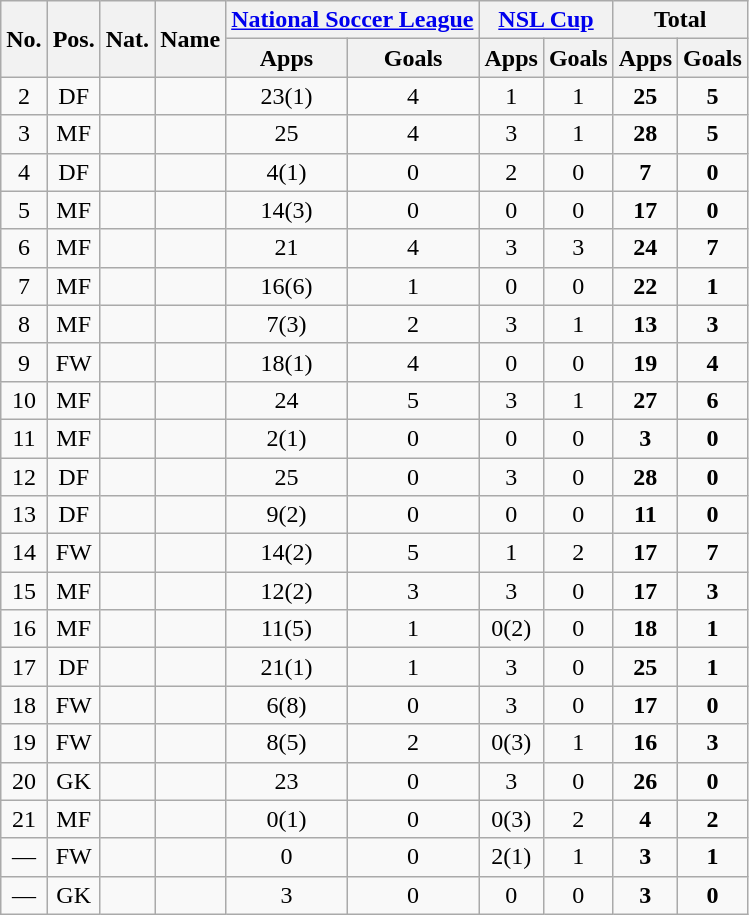<table class="wikitable sortable" style="text-align:center">
<tr>
<th rowspan="2">No.</th>
<th rowspan="2">Pos.</th>
<th rowspan="2">Nat.</th>
<th rowspan="2">Name</th>
<th colspan="2"><a href='#'>National Soccer League</a></th>
<th colspan="2"><a href='#'>NSL Cup</a></th>
<th colspan="2">Total</th>
</tr>
<tr>
<th>Apps</th>
<th>Goals</th>
<th>Apps</th>
<th>Goals</th>
<th>Apps</th>
<th>Goals</th>
</tr>
<tr>
<td>2</td>
<td>DF</td>
<td></td>
<td align=left></td>
<td>23(1)</td>
<td>4</td>
<td>1</td>
<td>1</td>
<td><strong>25</strong></td>
<td><strong>5</strong></td>
</tr>
<tr>
<td>3</td>
<td>MF</td>
<td></td>
<td align=left></td>
<td>25</td>
<td>4</td>
<td>3</td>
<td>1</td>
<td><strong>28</strong></td>
<td><strong>5</strong></td>
</tr>
<tr>
<td>4</td>
<td>DF</td>
<td></td>
<td align=left></td>
<td>4(1)</td>
<td>0</td>
<td>2</td>
<td>0</td>
<td><strong>7</strong></td>
<td><strong>0</strong></td>
</tr>
<tr>
<td>5</td>
<td>MF</td>
<td></td>
<td align=left></td>
<td>14(3)</td>
<td>0</td>
<td>0</td>
<td>0</td>
<td><strong>17</strong></td>
<td><strong>0</strong></td>
</tr>
<tr>
<td>6</td>
<td>MF</td>
<td></td>
<td align=left></td>
<td>21</td>
<td>4</td>
<td>3</td>
<td>3</td>
<td><strong>24</strong></td>
<td><strong>7</strong></td>
</tr>
<tr>
<td>7</td>
<td>MF</td>
<td></td>
<td align=left></td>
<td>16(6)</td>
<td>1</td>
<td>0</td>
<td>0</td>
<td><strong>22</strong></td>
<td><strong>1</strong></td>
</tr>
<tr>
<td>8</td>
<td>MF</td>
<td></td>
<td align=left></td>
<td>7(3)</td>
<td>2</td>
<td>3</td>
<td>1</td>
<td><strong>13</strong></td>
<td><strong>3</strong></td>
</tr>
<tr>
<td>9</td>
<td>FW</td>
<td></td>
<td align=left></td>
<td>18(1)</td>
<td>4</td>
<td>0</td>
<td>0</td>
<td><strong>19</strong></td>
<td><strong>4</strong></td>
</tr>
<tr>
<td>10</td>
<td>MF</td>
<td></td>
<td align=left></td>
<td>24</td>
<td>5</td>
<td>3</td>
<td>1</td>
<td><strong>27</strong></td>
<td><strong>6</strong></td>
</tr>
<tr>
<td>11</td>
<td>MF</td>
<td></td>
<td align=left></td>
<td>2(1)</td>
<td>0</td>
<td>0</td>
<td>0</td>
<td><strong>3</strong></td>
<td><strong>0</strong></td>
</tr>
<tr>
<td>12</td>
<td>DF</td>
<td></td>
<td align=left></td>
<td>25</td>
<td>0</td>
<td>3</td>
<td>0</td>
<td><strong>28</strong></td>
<td><strong>0</strong></td>
</tr>
<tr>
<td>13</td>
<td>DF</td>
<td></td>
<td align=left></td>
<td>9(2)</td>
<td>0</td>
<td>0</td>
<td>0</td>
<td><strong>11</strong></td>
<td><strong>0</strong></td>
</tr>
<tr>
<td>14</td>
<td>FW</td>
<td></td>
<td align=left></td>
<td>14(2)</td>
<td>5</td>
<td>1</td>
<td>2</td>
<td><strong>17</strong></td>
<td><strong>7</strong></td>
</tr>
<tr>
<td>15</td>
<td>MF</td>
<td></td>
<td align=left></td>
<td>12(2)</td>
<td>3</td>
<td>3</td>
<td>0</td>
<td><strong>17</strong></td>
<td><strong>3</strong></td>
</tr>
<tr>
<td>16</td>
<td>MF</td>
<td></td>
<td align=left></td>
<td>11(5)</td>
<td>1</td>
<td>0(2)</td>
<td>0</td>
<td><strong>18</strong></td>
<td><strong>1</strong></td>
</tr>
<tr>
<td>17</td>
<td>DF</td>
<td></td>
<td align=left></td>
<td>21(1)</td>
<td>1</td>
<td>3</td>
<td>0</td>
<td><strong>25</strong></td>
<td><strong>1</strong></td>
</tr>
<tr>
<td>18</td>
<td>FW</td>
<td></td>
<td align=left></td>
<td>6(8)</td>
<td>0</td>
<td>3</td>
<td>0</td>
<td><strong>17</strong></td>
<td><strong>0</strong></td>
</tr>
<tr>
<td>19</td>
<td>FW</td>
<td></td>
<td align=left></td>
<td>8(5)</td>
<td>2</td>
<td>0(3)</td>
<td>1</td>
<td><strong>16</strong></td>
<td><strong>3</strong></td>
</tr>
<tr>
<td>20</td>
<td>GK</td>
<td></td>
<td align=left></td>
<td>23</td>
<td>0</td>
<td>3</td>
<td>0</td>
<td><strong>26</strong></td>
<td><strong>0</strong></td>
</tr>
<tr>
<td>21</td>
<td>MF</td>
<td></td>
<td align=left></td>
<td>0(1)</td>
<td>0</td>
<td>0(3)</td>
<td>2</td>
<td><strong>4</strong></td>
<td><strong>2</strong></td>
</tr>
<tr>
<td>—</td>
<td>FW</td>
<td></td>
<td align=left></td>
<td>0</td>
<td>0</td>
<td>2(1)</td>
<td>1</td>
<td><strong>3</strong></td>
<td><strong>1</strong></td>
</tr>
<tr>
<td>—</td>
<td>GK</td>
<td></td>
<td align=left></td>
<td>3</td>
<td>0</td>
<td>0</td>
<td>0</td>
<td><strong>3</strong></td>
<td><strong>0</strong></td>
</tr>
</table>
